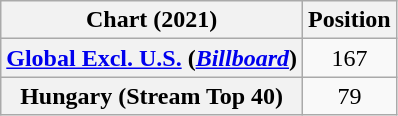<table class="wikitable plainrowheaders" style="text-align:center">
<tr>
<th scope="col">Chart (2021)</th>
<th scope="col">Position</th>
</tr>
<tr>
<th scope="row"><a href='#'>Global Excl. U.S.</a> (<em><a href='#'>Billboard</a></em>)</th>
<td>167</td>
</tr>
<tr>
<th scope="row">Hungary (Stream Top 40)</th>
<td>79</td>
</tr>
</table>
